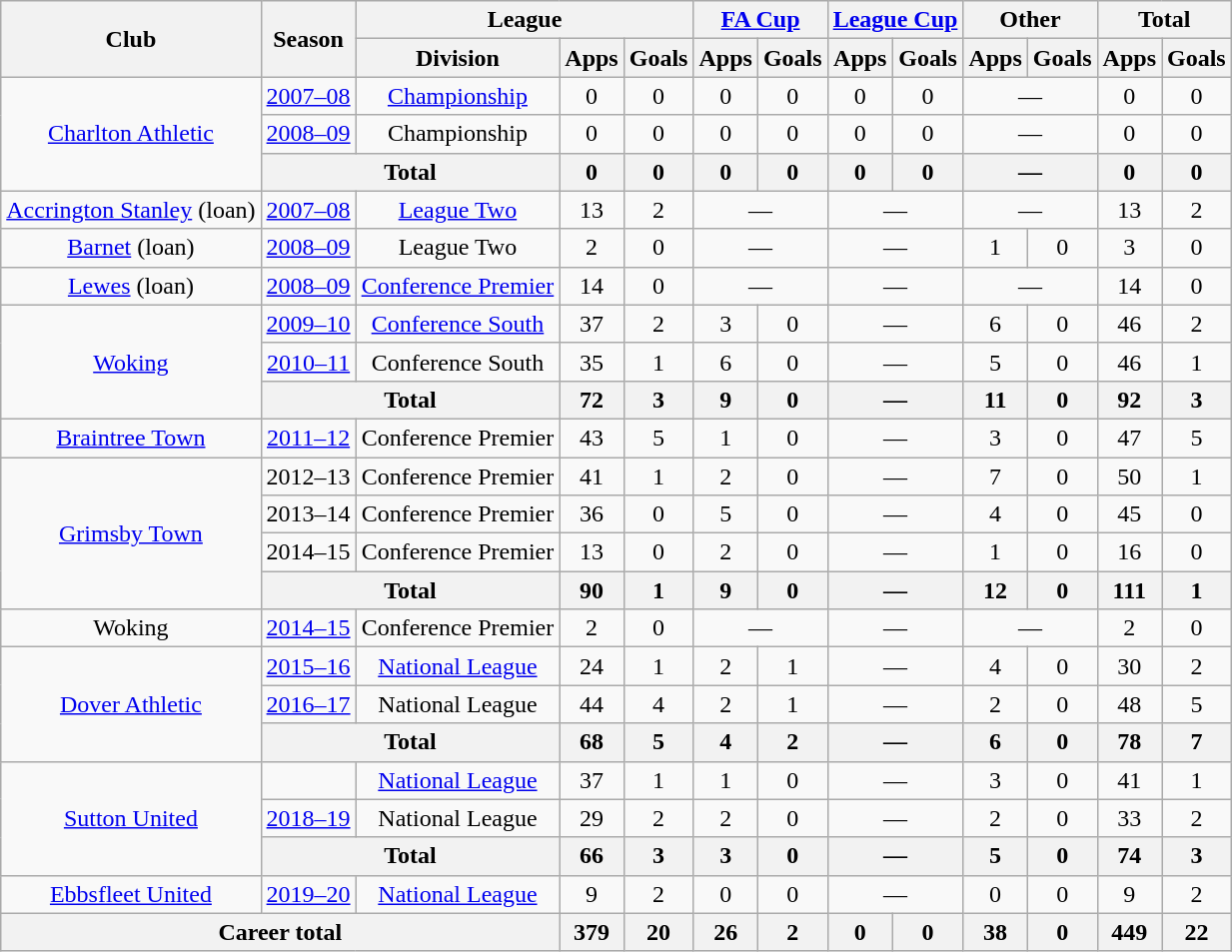<table class=wikitable style="text-align:center">
<tr>
<th rowspan=2>Club</th>
<th rowspan=2>Season</th>
<th colspan=3>League</th>
<th colspan=2><a href='#'>FA Cup</a></th>
<th colspan=2><a href='#'>League Cup</a></th>
<th colspan=2>Other</th>
<th colspan=2>Total</th>
</tr>
<tr>
<th>Division</th>
<th>Apps</th>
<th>Goals</th>
<th>Apps</th>
<th>Goals</th>
<th>Apps</th>
<th>Goals</th>
<th>Apps</th>
<th>Goals</th>
<th>Apps</th>
<th>Goals</th>
</tr>
<tr>
<td rowspan="3"><a href='#'>Charlton Athletic</a></td>
<td><a href='#'>2007–08</a></td>
<td><a href='#'>Championship</a></td>
<td>0</td>
<td>0</td>
<td>0</td>
<td>0</td>
<td>0</td>
<td>0</td>
<td colspan=2>—</td>
<td>0</td>
<td>0</td>
</tr>
<tr>
<td><a href='#'>2008–09</a></td>
<td>Championship</td>
<td>0</td>
<td>0</td>
<td>0</td>
<td>0</td>
<td>0</td>
<td>0</td>
<td colspan=2>—</td>
<td>0</td>
<td>0</td>
</tr>
<tr>
<th colspan=2>Total</th>
<th>0</th>
<th>0</th>
<th>0</th>
<th>0</th>
<th>0</th>
<th>0</th>
<th colspan=2>—</th>
<th>0</th>
<th>0</th>
</tr>
<tr>
<td><a href='#'>Accrington Stanley</a> (loan)</td>
<td><a href='#'>2007–08</a></td>
<td><a href='#'>League Two</a></td>
<td>13</td>
<td>2</td>
<td colspan=2>—</td>
<td colspan=2>—</td>
<td colspan=2>—</td>
<td>13</td>
<td>2</td>
</tr>
<tr>
<td><a href='#'>Barnet</a> (loan)</td>
<td><a href='#'>2008–09</a></td>
<td>League Two</td>
<td>2</td>
<td>0</td>
<td colspan=2>—</td>
<td colspan=2>—</td>
<td>1</td>
<td>0</td>
<td>3</td>
<td>0</td>
</tr>
<tr>
<td><a href='#'>Lewes</a> (loan)</td>
<td><a href='#'>2008–09</a></td>
<td><a href='#'>Conference Premier</a></td>
<td>14</td>
<td>0</td>
<td colspan=2>—</td>
<td colspan=2>—</td>
<td colspan=2>—</td>
<td>14</td>
<td>0</td>
</tr>
<tr>
<td rowspan="3"><a href='#'>Woking</a></td>
<td><a href='#'>2009–10</a></td>
<td><a href='#'>Conference South</a></td>
<td>37</td>
<td>2</td>
<td>3</td>
<td>0</td>
<td colspan=2>—</td>
<td>6</td>
<td>0</td>
<td>46</td>
<td>2</td>
</tr>
<tr>
<td><a href='#'>2010–11</a></td>
<td>Conference South</td>
<td>35</td>
<td>1</td>
<td>6</td>
<td>0</td>
<td colspan=2>—</td>
<td>5</td>
<td>0</td>
<td>46</td>
<td>1</td>
</tr>
<tr>
<th colspan=2>Total</th>
<th>72</th>
<th>3</th>
<th>9</th>
<th>0</th>
<th colspan=2>—</th>
<th>11</th>
<th>0</th>
<th>92</th>
<th>3</th>
</tr>
<tr>
<td><a href='#'>Braintree Town</a></td>
<td><a href='#'>2011–12</a></td>
<td>Conference Premier</td>
<td>43</td>
<td>5</td>
<td>1</td>
<td>0</td>
<td colspan=2>—</td>
<td>3</td>
<td>0</td>
<td>47</td>
<td>5</td>
</tr>
<tr>
<td rowspan="4"><a href='#'>Grimsby Town</a></td>
<td>2012–13</td>
<td>Conference Premier</td>
<td>41</td>
<td>1</td>
<td>2</td>
<td>0</td>
<td colspan=2>—</td>
<td>7</td>
<td>0</td>
<td>50</td>
<td>1</td>
</tr>
<tr>
<td>2013–14</td>
<td>Conference Premier</td>
<td>36</td>
<td>0</td>
<td>5</td>
<td>0</td>
<td colspan=2>—</td>
<td>4</td>
<td>0</td>
<td>45</td>
<td>0</td>
</tr>
<tr>
<td>2014–15</td>
<td>Conference Premier</td>
<td>13</td>
<td>0</td>
<td>2</td>
<td>0</td>
<td colspan=2>—</td>
<td>1</td>
<td>0</td>
<td>16</td>
<td>0</td>
</tr>
<tr>
<th colspan=2>Total</th>
<th>90</th>
<th>1</th>
<th>9</th>
<th>0</th>
<th colspan=2>—</th>
<th>12</th>
<th>0</th>
<th>111</th>
<th>1</th>
</tr>
<tr>
<td>Woking</td>
<td><a href='#'>2014–15</a></td>
<td>Conference Premier</td>
<td>2</td>
<td>0</td>
<td colspan=2>—</td>
<td colspan=2>—</td>
<td colspan=2>—</td>
<td>2</td>
<td>0</td>
</tr>
<tr>
<td rowspan="3"><a href='#'>Dover Athletic</a></td>
<td><a href='#'>2015–16</a></td>
<td><a href='#'>National League</a></td>
<td>24</td>
<td>1</td>
<td>2</td>
<td>1</td>
<td colspan=2>—</td>
<td>4</td>
<td>0</td>
<td>30</td>
<td>2</td>
</tr>
<tr>
<td><a href='#'>2016–17</a></td>
<td>National League</td>
<td>44</td>
<td>4</td>
<td>2</td>
<td>1</td>
<td colspan=2>—</td>
<td>2</td>
<td>0</td>
<td>48</td>
<td>5</td>
</tr>
<tr>
<th colspan=2>Total</th>
<th>68</th>
<th>5</th>
<th>4</th>
<th>2</th>
<th colspan=2>—</th>
<th>6</th>
<th>0</th>
<th>78</th>
<th>7</th>
</tr>
<tr>
<td rowspan="3"><a href='#'>Sutton United</a></td>
<td></td>
<td><a href='#'>National League</a></td>
<td>37</td>
<td>1</td>
<td>1</td>
<td>0</td>
<td colspan=2>—</td>
<td>3</td>
<td>0</td>
<td>41</td>
<td>1</td>
</tr>
<tr>
<td><a href='#'>2018–19</a></td>
<td>National League</td>
<td>29</td>
<td>2</td>
<td>2</td>
<td>0</td>
<td colspan=2>—</td>
<td>2</td>
<td>0</td>
<td>33</td>
<td>2</td>
</tr>
<tr>
<th colspan=2>Total</th>
<th>66</th>
<th>3</th>
<th>3</th>
<th>0</th>
<th colspan=2>—</th>
<th>5</th>
<th>0</th>
<th>74</th>
<th>3</th>
</tr>
<tr>
<td><a href='#'>Ebbsfleet United</a></td>
<td><a href='#'>2019–20</a></td>
<td><a href='#'>National League</a></td>
<td>9</td>
<td>2</td>
<td>0</td>
<td>0</td>
<td colspan="2">—</td>
<td>0</td>
<td>0</td>
<td>9</td>
<td>2</td>
</tr>
<tr>
<th colspan="3">Career total</th>
<th>379</th>
<th>20</th>
<th>26</th>
<th>2</th>
<th>0</th>
<th>0</th>
<th>38</th>
<th>0</th>
<th>449</th>
<th>22</th>
</tr>
</table>
